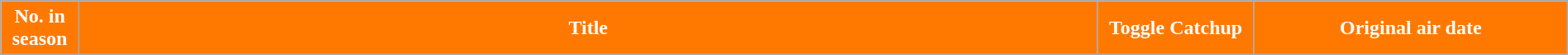<table class="wikitable plainrowheaders" style="width:100%;">
<tr style="color:white">
<th style="background: #FF7900; width: 5%">No. in<br>season</th>
<th style="background: #FF7900; width: 65%">Title</th>
<th style="background: #FF7900; width: 10%">Toggle Catchup</th>
<th style="background: #FF7900; width: 20%">Original air date</th>
</tr>
<tr>
</tr>
</table>
